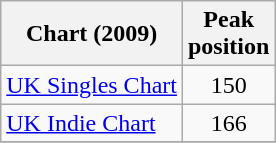<table class="wikitable sortable">
<tr>
<th>Chart (2009)</th>
<th>Peak<br>position</th>
</tr>
<tr>
<td><a href='#'>UK Singles Chart</a></td>
<td align="center">150</td>
</tr>
<tr>
<td><a href='#'>UK Indie Chart</a></td>
<td align="center">166</td>
</tr>
<tr>
</tr>
</table>
